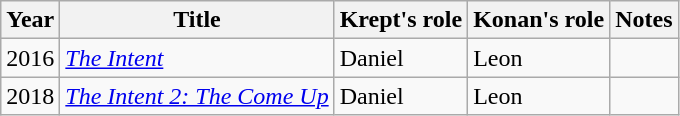<table class="wikitable sortable">
<tr>
<th>Year</th>
<th>Title</th>
<th>Krept's role</th>
<th>Konan's role</th>
<th class="unsortable">Notes</th>
</tr>
<tr>
<td>2016</td>
<td><em><a href='#'>The Intent</a></em></td>
<td>Daniel</td>
<td>Leon</td>
<td></td>
</tr>
<tr>
<td>2018</td>
<td><em><a href='#'>The Intent 2: The Come Up</a></em></td>
<td>Daniel</td>
<td>Leon</td>
<td></td>
</tr>
</table>
